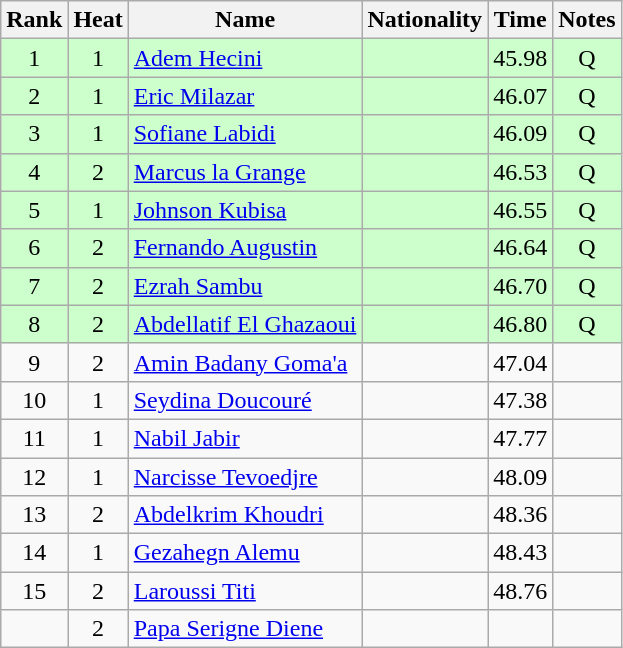<table class="wikitable sortable" style="text-align:center">
<tr>
<th>Rank</th>
<th>Heat</th>
<th>Name</th>
<th>Nationality</th>
<th>Time</th>
<th>Notes</th>
</tr>
<tr bgcolor=ccffcc>
<td>1</td>
<td>1</td>
<td align=left><a href='#'>Adem Hecini</a></td>
<td align=left></td>
<td>45.98</td>
<td>Q</td>
</tr>
<tr bgcolor=ccffcc>
<td>2</td>
<td>1</td>
<td align=left><a href='#'>Eric Milazar</a></td>
<td align=left></td>
<td>46.07</td>
<td>Q</td>
</tr>
<tr bgcolor=ccffcc>
<td>3</td>
<td>1</td>
<td align=left><a href='#'>Sofiane Labidi</a></td>
<td align=left></td>
<td>46.09</td>
<td>Q</td>
</tr>
<tr bgcolor=ccffcc>
<td>4</td>
<td>2</td>
<td align=left><a href='#'>Marcus la Grange</a></td>
<td align=left></td>
<td>46.53</td>
<td>Q</td>
</tr>
<tr bgcolor=ccffcc>
<td>5</td>
<td>1</td>
<td align=left><a href='#'>Johnson Kubisa</a></td>
<td align=left></td>
<td>46.55</td>
<td>Q</td>
</tr>
<tr bgcolor=ccffcc>
<td>6</td>
<td>2</td>
<td align=left><a href='#'>Fernando Augustin</a></td>
<td align=left></td>
<td>46.64</td>
<td>Q</td>
</tr>
<tr bgcolor=ccffcc>
<td>7</td>
<td>2</td>
<td align=left><a href='#'>Ezrah Sambu</a></td>
<td align=left></td>
<td>46.70</td>
<td>Q</td>
</tr>
<tr bgcolor=ccffcc>
<td>8</td>
<td>2</td>
<td align=left><a href='#'>Abdellatif El Ghazaoui</a></td>
<td align=left></td>
<td>46.80</td>
<td>Q</td>
</tr>
<tr>
<td>9</td>
<td>2</td>
<td align=left><a href='#'>Amin Badany Goma'a</a></td>
<td align=left></td>
<td>47.04</td>
<td></td>
</tr>
<tr>
<td>10</td>
<td>1</td>
<td align=left><a href='#'>Seydina Doucouré</a></td>
<td align=left></td>
<td>47.38</td>
<td></td>
</tr>
<tr>
<td>11</td>
<td>1</td>
<td align=left><a href='#'>Nabil Jabir</a></td>
<td align=left></td>
<td>47.77</td>
<td></td>
</tr>
<tr>
<td>12</td>
<td>1</td>
<td align=left><a href='#'>Narcisse Tevoedjre</a></td>
<td align=left></td>
<td>48.09</td>
<td></td>
</tr>
<tr>
<td>13</td>
<td>2</td>
<td align=left><a href='#'>Abdelkrim Khoudri</a></td>
<td align=left></td>
<td>48.36</td>
<td></td>
</tr>
<tr>
<td>14</td>
<td>1</td>
<td align=left><a href='#'>Gezahegn Alemu</a></td>
<td align=left></td>
<td>48.43</td>
<td></td>
</tr>
<tr>
<td>15</td>
<td>2</td>
<td align=left><a href='#'>Laroussi Titi</a></td>
<td align=left></td>
<td>48.76</td>
<td></td>
</tr>
<tr>
<td></td>
<td>2</td>
<td align=left><a href='#'>Papa Serigne Diene</a></td>
<td align=left></td>
<td></td>
<td></td>
</tr>
</table>
